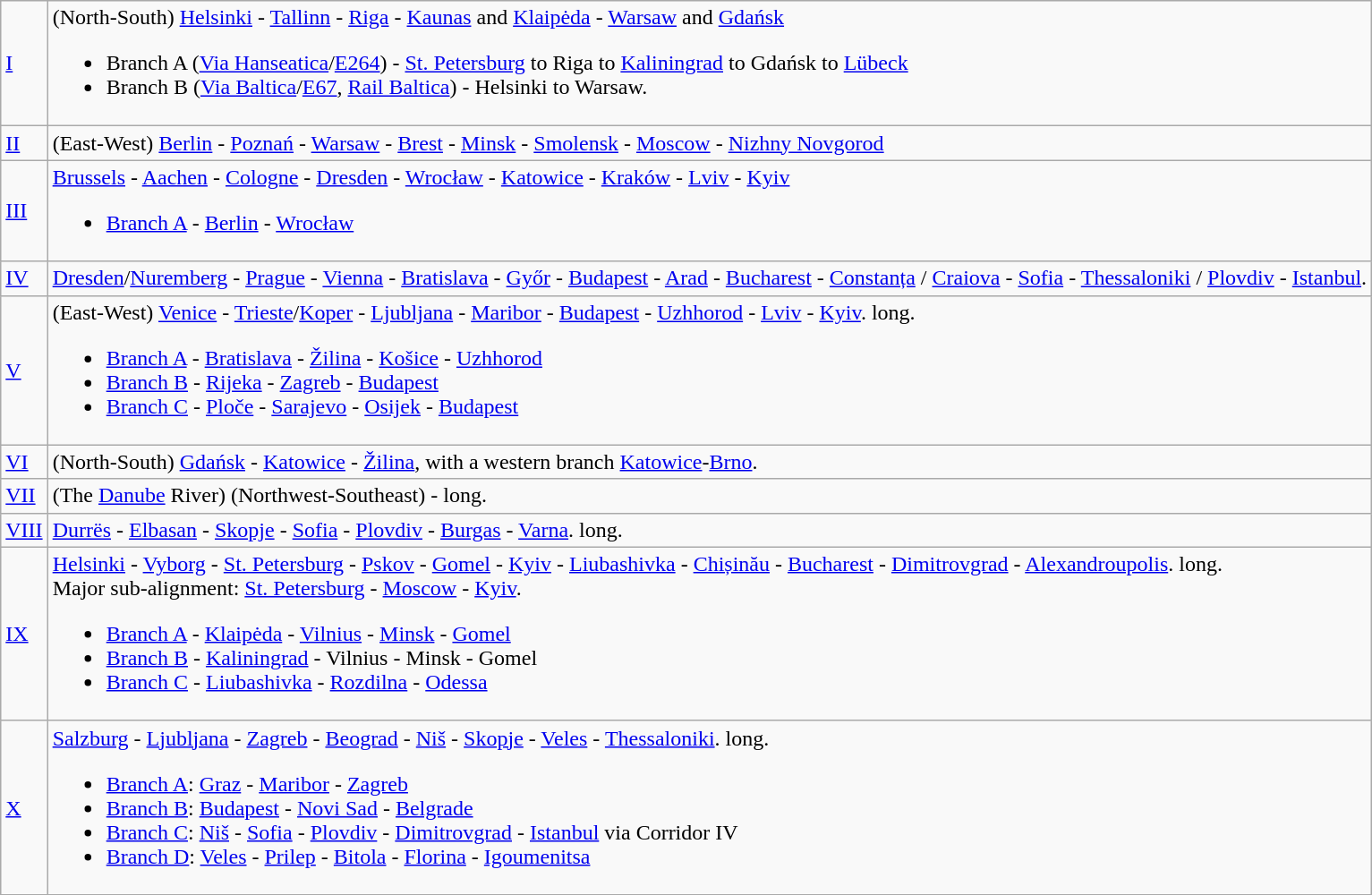<table class="wikitable">
<tr>
<td><a href='#'>I</a></td>
<td>(North-South) <a href='#'>Helsinki</a> - <a href='#'>Tallinn</a> - <a href='#'>Riga</a> - <a href='#'>Kaunas</a> and <a href='#'>Klaipėda</a> - <a href='#'>Warsaw</a> and <a href='#'>Gdańsk</a><br><ul><li>Branch A (<a href='#'>Via Hanseatica</a>/<a href='#'>E264</a>) - <a href='#'>St. Petersburg</a> to Riga to <a href='#'>Kaliningrad</a> to Gdańsk to <a href='#'>Lübeck</a></li><li>Branch B (<a href='#'>Via Baltica</a>/<a href='#'>E67</a>, <a href='#'>Rail Baltica</a>) - Helsinki to Warsaw.</li></ul></td>
</tr>
<tr>
<td><a href='#'>II</a></td>
<td>(East-West) <a href='#'>Berlin</a> - <a href='#'>Poznań</a> - <a href='#'>Warsaw</a> - <a href='#'>Brest</a> - <a href='#'>Minsk</a> - <a href='#'>Smolensk</a> - <a href='#'>Moscow</a> - <a href='#'>Nizhny Novgorod</a></td>
</tr>
<tr>
<td><a href='#'>III</a></td>
<td><a href='#'>Brussels</a> - <a href='#'>Aachen</a> - <a href='#'>Cologne</a> - <a href='#'>Dresden</a> - <a href='#'>Wrocław</a> - <a href='#'>Katowice</a> - <a href='#'>Kraków</a> - <a href='#'>Lviv</a> - <a href='#'>Kyiv</a><br><ul><li><a href='#'>Branch A</a> - <a href='#'>Berlin</a> - <a href='#'>Wrocław</a></li></ul></td>
</tr>
<tr>
<td><a href='#'>IV</a></td>
<td><a href='#'>Dresden</a>/<a href='#'>Nuremberg</a> - <a href='#'>Prague</a> - <a href='#'>Vienna</a> - <a href='#'>Bratislava</a> - <a href='#'>Győr</a> - <a href='#'>Budapest</a> - <a href='#'>Arad</a> - <a href='#'>Bucharest</a> - <a href='#'>Constanța</a> / <a href='#'>Craiova</a> - <a href='#'>Sofia</a> - <a href='#'>Thessaloniki</a> / <a href='#'>Plovdiv</a> - <a href='#'>Istanbul</a>.</td>
</tr>
<tr>
<td><a href='#'>V</a></td>
<td>(East-West) <a href='#'>Venice</a> - <a href='#'>Trieste</a>/<a href='#'>Koper</a> - <a href='#'>Ljubljana</a> - <a href='#'>Maribor</a> - <a href='#'>Budapest</a> - <a href='#'>Uzhhorod</a> - <a href='#'>Lviv</a> - <a href='#'>Kyiv</a>.  long.<br><ul><li><a href='#'>Branch A</a> - <a href='#'>Bratislava</a> - <a href='#'>Žilina</a> - <a href='#'>Košice</a> - <a href='#'>Uzhhorod</a></li><li><a href='#'>Branch B</a> - <a href='#'>Rijeka</a> - <a href='#'>Zagreb</a> - <a href='#'>Budapest</a></li><li><a href='#'>Branch C</a> - <a href='#'>Ploče</a> - <a href='#'>Sarajevo</a> - <a href='#'>Osijek</a> - <a href='#'>Budapest</a></li></ul></td>
</tr>
<tr>
<td><a href='#'>VI</a></td>
<td>(North-South) <a href='#'>Gdańsk</a> - <a href='#'>Katowice</a> - <a href='#'>Žilina</a>, with a western branch <a href='#'>Katowice</a>-<a href='#'>Brno</a>.</td>
</tr>
<tr>
<td><a href='#'>VII</a></td>
<td>(The <a href='#'>Danube</a> River) (Northwest-Southeast) -  long.</td>
</tr>
<tr>
<td><a href='#'>VIII</a></td>
<td><a href='#'>Durrës</a> - <a href='#'>Elbasan</a> - <a href='#'>Skopje</a> - <a href='#'>Sofia</a> - <a href='#'>Plovdiv</a> - <a href='#'>Burgas</a> - <a href='#'>Varna</a>.  long.</td>
</tr>
<tr>
<td><a href='#'>IX</a></td>
<td><a href='#'>Helsinki</a> - <a href='#'>Vyborg</a> - <a href='#'>St. Petersburg</a> - <a href='#'>Pskov</a> - <a href='#'>Gomel</a> - <a href='#'>Kyiv</a> - <a href='#'>Liubashivka</a> - <a href='#'>Chișinău</a> - <a href='#'>Bucharest</a> - <a href='#'>Dimitrovgrad</a> - <a href='#'>Alexandroupolis</a>.  long.<br>Major sub-alignment: <a href='#'>St. Petersburg</a> - <a href='#'>Moscow</a> - <a href='#'>Kyiv</a>.<ul><li><a href='#'>Branch A</a> - <a href='#'>Klaipėda</a> - <a href='#'>Vilnius</a> - <a href='#'>Minsk</a> - <a href='#'>Gomel</a></li><li><a href='#'>Branch B</a> - <a href='#'>Kaliningrad</a> - Vilnius - Minsk - Gomel</li><li><a href='#'>Branch C</a> - <a href='#'>Liubashivka</a> - <a href='#'>Rozdilna</a> - <a href='#'>Odessa</a></li></ul></td>
</tr>
<tr>
<td><a href='#'>X</a></td>
<td><a href='#'>Salzburg</a> - <a href='#'>Ljubljana</a> - <a href='#'>Zagreb</a> - <a href='#'>Beograd</a> - <a href='#'>Niš</a> - <a href='#'>Skopje</a> - <a href='#'>Veles</a> - <a href='#'>Thessaloniki</a>.  long.<br><ul><li><a href='#'>Branch A</a>: <a href='#'>Graz</a> - <a href='#'>Maribor</a> - <a href='#'>Zagreb</a></li><li><a href='#'>Branch B</a>: <a href='#'>Budapest</a> - <a href='#'>Novi Sad</a> - <a href='#'>Belgrade</a></li><li><a href='#'>Branch C</a>: <a href='#'>Niš</a> - <a href='#'>Sofia</a> - <a href='#'>Plovdiv</a> - <a href='#'>Dimitrovgrad</a> - <a href='#'>Istanbul</a> via Corridor IV</li><li><a href='#'>Branch D</a>: <a href='#'>Veles</a> - <a href='#'>Prilep</a> - <a href='#'>Bitola</a> - <a href='#'>Florina</a> - <a href='#'>Igoumenitsa</a></li></ul></td>
</tr>
</table>
